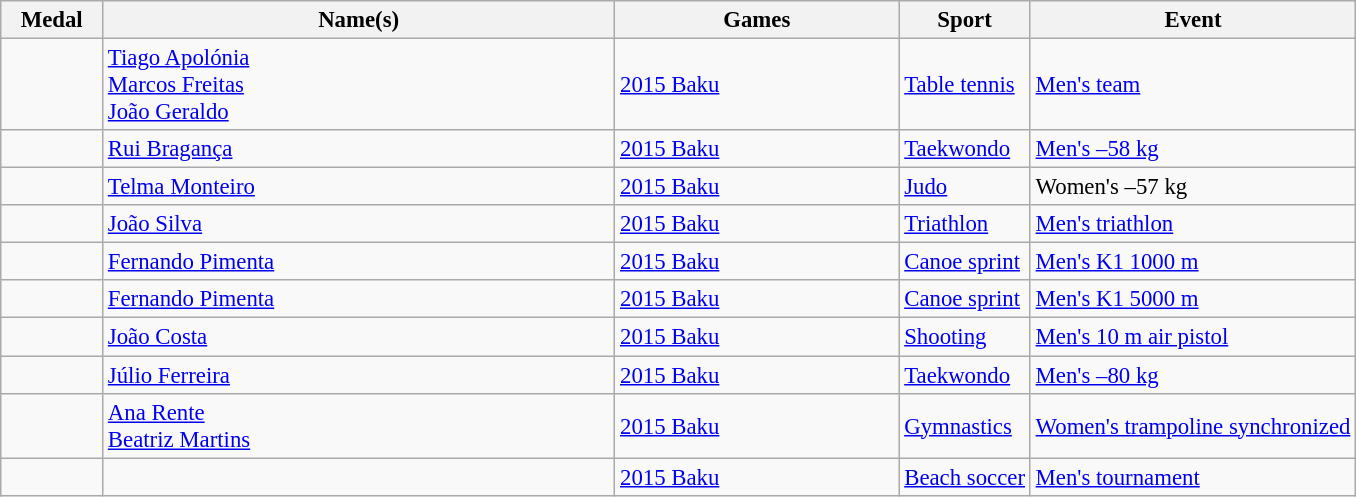<table class="wikitable sortable" style="font-size: 95%;">
<tr>
<th style="width:4em">Medal</th>
<th style="width:22em">Name(s)</th>
<th style="width:12em">Games</th>
<th>Sport</th>
<th>Event</th>
</tr>
<tr>
<td></td>
<td><a href='#'>Tiago Apolónia</a><br><a href='#'>Marcos Freitas</a><br><a href='#'>João Geraldo</a></td>
<td> <a href='#'>2015 Baku</a></td>
<td> <a href='#'>Table tennis</a></td>
<td><a href='#'>Men's team</a></td>
</tr>
<tr>
<td></td>
<td><a href='#'>Rui Bragança</a></td>
<td> <a href='#'>2015 Baku</a></td>
<td> <a href='#'>Taekwondo</a></td>
<td><a href='#'>Men's –58 kg</a></td>
</tr>
<tr>
<td></td>
<td><a href='#'>Telma Monteiro</a></td>
<td> <a href='#'>2015 Baku</a></td>
<td> <a href='#'>Judo</a></td>
<td>Women's –57 kg</td>
</tr>
<tr>
<td></td>
<td><a href='#'>João Silva</a></td>
<td> <a href='#'>2015 Baku</a></td>
<td> <a href='#'>Triathlon</a></td>
<td><a href='#'>Men's triathlon</a></td>
</tr>
<tr>
<td></td>
<td><a href='#'>Fernando Pimenta</a></td>
<td> <a href='#'>2015 Baku</a></td>
<td> <a href='#'>Canoe sprint</a></td>
<td><a href='#'>Men's K1 1000 m</a></td>
</tr>
<tr>
<td></td>
<td><a href='#'>Fernando Pimenta</a></td>
<td> <a href='#'>2015 Baku</a></td>
<td> <a href='#'>Canoe sprint</a></td>
<td><a href='#'>Men's K1 5000 m</a></td>
</tr>
<tr>
<td></td>
<td><a href='#'>João Costa</a></td>
<td> <a href='#'>2015 Baku</a></td>
<td> <a href='#'>Shooting</a></td>
<td><a href='#'>Men's 10 m air pistol</a></td>
</tr>
<tr>
<td></td>
<td><a href='#'>Júlio Ferreira</a></td>
<td> <a href='#'>2015 Baku</a></td>
<td> <a href='#'>Taekwondo</a></td>
<td><a href='#'>Men's –80 kg</a></td>
</tr>
<tr>
<td></td>
<td><a href='#'>Ana Rente</a><br><a href='#'>Beatriz Martins</a></td>
<td> <a href='#'>2015 Baku</a></td>
<td> <a href='#'>Gymnastics</a></td>
<td><a href='#'>Women's trampoline synchronized</a></td>
</tr>
<tr>
<td></td>
<td></td>
<td> <a href='#'>2015 Baku</a></td>
<td> <a href='#'>Beach soccer</a></td>
<td><a href='#'>Men's tournament</a></td>
</tr>
</table>
